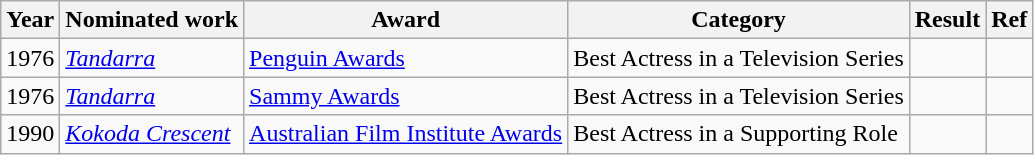<table class="wikitable sortable">
<tr>
<th>Year</th>
<th>Nominated work</th>
<th>Award</th>
<th>Category</th>
<th>Result</th>
<th>Ref</th>
</tr>
<tr>
<td>1976</td>
<td><em><a href='#'>Tandarra</a></em></td>
<td><a href='#'>Penguin Awards</a></td>
<td>Best Actress in a Television Series</td>
<td></td>
<td></td>
</tr>
<tr>
<td>1976</td>
<td><em><a href='#'>Tandarra</a></em></td>
<td><a href='#'>Sammy Awards</a></td>
<td>Best Actress in a Television Series</td>
<td></td>
<td></td>
</tr>
<tr>
<td>1990</td>
<td><em><a href='#'>Kokoda Crescent</a></em></td>
<td><a href='#'>Australian Film Institute Awards</a></td>
<td>Best Actress in a Supporting Role</td>
<td></td>
<td></td>
</tr>
</table>
